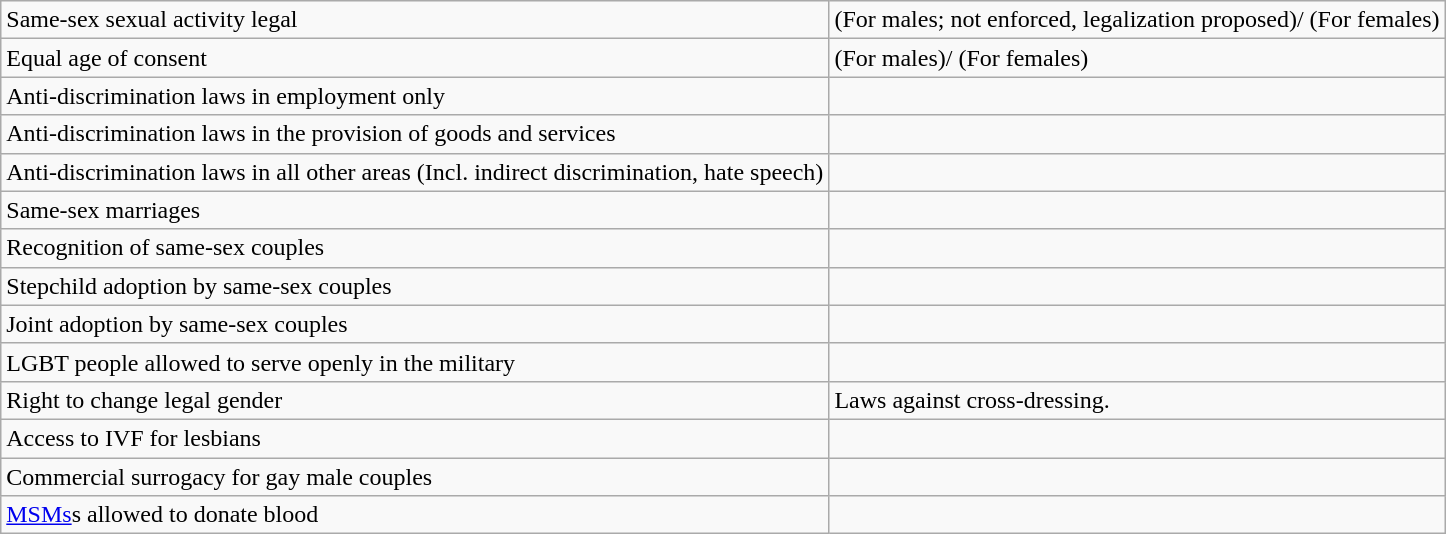<table class="wikitable">
<tr>
<td>Same-sex sexual activity legal</td>
<td> (For males; not enforced, legalization proposed)/ (For females)</td>
</tr>
<tr>
<td>Equal age of consent</td>
<td> (For males)/ (For females)</td>
</tr>
<tr>
<td>Anti-discrimination laws in employment only</td>
<td></td>
</tr>
<tr>
<td>Anti-discrimination laws in the provision of goods and services</td>
<td></td>
</tr>
<tr>
<td>Anti-discrimination laws in all other areas (Incl. indirect discrimination, hate speech)</td>
<td></td>
</tr>
<tr>
<td>Same-sex marriages</td>
<td></td>
</tr>
<tr>
<td>Recognition of same-sex couples</td>
<td></td>
</tr>
<tr>
<td>Stepchild adoption by same-sex couples</td>
<td></td>
</tr>
<tr>
<td>Joint adoption by same-sex couples</td>
<td></td>
</tr>
<tr>
<td>LGBT people allowed to serve openly in the military</td>
<td></td>
</tr>
<tr>
<td>Right to change legal gender</td>
<td> Laws against cross-dressing.</td>
</tr>
<tr>
<td>Access to IVF for lesbians</td>
<td></td>
</tr>
<tr>
<td>Commercial surrogacy for gay male couples</td>
<td></td>
</tr>
<tr>
<td><a href='#'>MSMs</a>s allowed to donate blood</td>
<td></td>
</tr>
</table>
